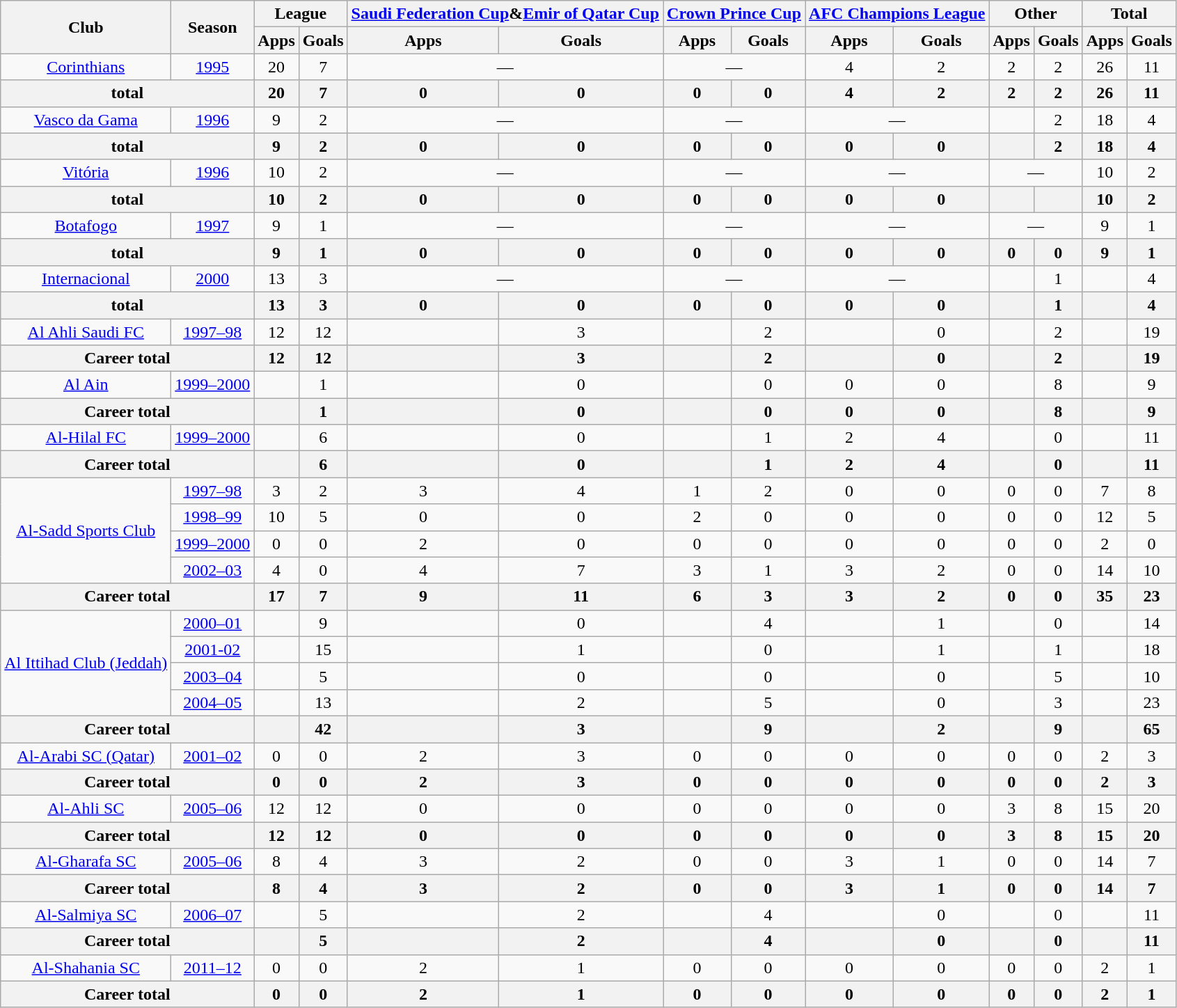<table class="wikitable" style="text-align: center">
<tr>
<th rowspan="2">Club</th>
<th rowspan="2">Season</th>
<th colspan="2">League</th>
<th colspan="2"><a href='#'>Saudi Federation Cup</a>&<a href='#'>Emir of Qatar Cup</a></th>
<th colspan="2"><a href='#'>Crown Prince Cup</a></th>
<th colspan="2"><a href='#'>AFC Champions League </a></th>
<th colspan="2">Other</th>
<th colspan="3">Total</th>
</tr>
<tr>
<th>Apps</th>
<th>Goals</th>
<th>Apps</th>
<th>Goals</th>
<th>Apps</th>
<th>Goals</th>
<th>Apps</th>
<th>Goals</th>
<th>Apps</th>
<th>Goals</th>
<th>Apps</th>
<th>Goals</th>
</tr>
<tr>
<td><a href='#'>Corinthians</a></td>
<td><a href='#'>1995</a></td>
<td>20</td>
<td>7</td>
<td colspan="2">—</td>
<td colspan="2">—</td>
<td>4</td>
<td>2</td>
<td>2</td>
<td>2</td>
<td>26</td>
<td>11</td>
</tr>
<tr>
<th colspan="2">total</th>
<th>20</th>
<th>7</th>
<th>0</th>
<th>0</th>
<th>0</th>
<th>0</th>
<th>4</th>
<th>2</th>
<th>2</th>
<th>2</th>
<th>26</th>
<th>11</th>
</tr>
<tr>
<td><a href='#'>Vasco da Gama</a></td>
<td><a href='#'>1996</a></td>
<td>9</td>
<td>2</td>
<td colspan="2">—</td>
<td colspan="2">—</td>
<td colspan="2">—</td>
<td></td>
<td>2</td>
<td>18</td>
<td>4</td>
</tr>
<tr>
<th colspan="2">total</th>
<th>9</th>
<th>2</th>
<th>0</th>
<th>0</th>
<th>0</th>
<th>0</th>
<th>0</th>
<th>0</th>
<th></th>
<th>2</th>
<th>18</th>
<th>4</th>
</tr>
<tr>
<td><a href='#'>Vitória</a></td>
<td><a href='#'>1996</a></td>
<td>10</td>
<td>2</td>
<td colspan="2">—</td>
<td colspan="2">—</td>
<td colspan="2">—</td>
<td colspan="2">—</td>
<td>10</td>
<td>2</td>
</tr>
<tr>
<th colspan="2">total</th>
<th>10</th>
<th>2</th>
<th>0</th>
<th>0</th>
<th>0</th>
<th>0</th>
<th>0</th>
<th>0</th>
<th></th>
<th></th>
<th>10</th>
<th>2</th>
</tr>
<tr>
<td><a href='#'>Botafogo</a></td>
<td><a href='#'>1997</a></td>
<td>9</td>
<td>1</td>
<td colspan="2">—</td>
<td colspan="2">—</td>
<td colspan="2">—</td>
<td colspan="2">—</td>
<td>9</td>
<td>1</td>
</tr>
<tr>
<th colspan="2">total</th>
<th>9</th>
<th>1</th>
<th>0</th>
<th>0</th>
<th>0</th>
<th>0</th>
<th>0</th>
<th>0</th>
<th>0</th>
<th>0</th>
<th>9</th>
<th>1</th>
</tr>
<tr>
<td><a href='#'>Internacional</a></td>
<td><a href='#'>2000</a></td>
<td>13</td>
<td>3</td>
<td colspan="2">—</td>
<td colspan="2">—</td>
<td colspan="2">—</td>
<td></td>
<td>1</td>
<td></td>
<td>4</td>
</tr>
<tr>
<th colspan="2">total</th>
<th>13</th>
<th>3</th>
<th>0</th>
<th>0</th>
<th>0</th>
<th>0</th>
<th>0</th>
<th>0</th>
<th></th>
<th>1</th>
<th></th>
<th>4</th>
</tr>
<tr>
<td rowspan="1"><a href='#'>Al Ahli Saudi FC</a></td>
<td><a href='#'>1997–98</a></td>
<td>12</td>
<td>12</td>
<td></td>
<td>3</td>
<td></td>
<td>2</td>
<td></td>
<td>0</td>
<td></td>
<td>2</td>
<td></td>
<td>19</td>
</tr>
<tr>
<th colspan="2">Career total</th>
<th>12</th>
<th>12</th>
<th></th>
<th>3</th>
<th></th>
<th>2</th>
<th></th>
<th>0</th>
<th></th>
<th>2</th>
<th></th>
<th>19</th>
</tr>
<tr>
<td rowspan="1"><a href='#'>Al Ain</a></td>
<td><a href='#'>1999–2000</a></td>
<td></td>
<td>1</td>
<td></td>
<td>0</td>
<td></td>
<td>0</td>
<td>0</td>
<td>0</td>
<td></td>
<td>8</td>
<td></td>
<td>9</td>
</tr>
<tr>
<th colspan="2">Career total</th>
<th></th>
<th>1</th>
<th></th>
<th>0</th>
<th></th>
<th>0</th>
<th>0</th>
<th>0</th>
<th></th>
<th>8</th>
<th></th>
<th>9</th>
</tr>
<tr>
<td rowspan="1"><a href='#'>Al-Hilal FC</a></td>
<td><a href='#'>1999–2000</a></td>
<td></td>
<td>6</td>
<td></td>
<td>0</td>
<td></td>
<td>1</td>
<td>2</td>
<td>4</td>
<td></td>
<td>0</td>
<td></td>
<td>11</td>
</tr>
<tr>
<th colspan="2">Career total</th>
<th></th>
<th>6</th>
<th></th>
<th>0</th>
<th></th>
<th>1</th>
<th>2</th>
<th>4</th>
<th></th>
<th>0</th>
<th></th>
<th>11</th>
</tr>
<tr>
<td rowspan="4"><a href='#'>Al-Sadd Sports Club</a></td>
<td><a href='#'>1997–98</a></td>
<td>3</td>
<td>2</td>
<td>3</td>
<td>4</td>
<td>1</td>
<td>2</td>
<td>0</td>
<td>0</td>
<td>0</td>
<td>0</td>
<td>7</td>
<td>8</td>
</tr>
<tr>
<td><a href='#'>1998–99</a></td>
<td>10</td>
<td>5</td>
<td>0</td>
<td>0</td>
<td>2</td>
<td>0</td>
<td>0</td>
<td>0</td>
<td>0</td>
<td>0</td>
<td>12</td>
<td>5</td>
</tr>
<tr>
<td><a href='#'>1999–2000</a></td>
<td>0</td>
<td>0</td>
<td>2</td>
<td>0</td>
<td>0</td>
<td>0</td>
<td>0</td>
<td>0</td>
<td>0</td>
<td>0</td>
<td>2</td>
<td>0</td>
</tr>
<tr>
<td><a href='#'>2002–03</a></td>
<td>4</td>
<td>0</td>
<td>4</td>
<td>7</td>
<td>3</td>
<td>1</td>
<td>3</td>
<td>2</td>
<td>0</td>
<td>0</td>
<td>14</td>
<td>10</td>
</tr>
<tr>
<th colspan="2">Career total</th>
<th>17</th>
<th>7</th>
<th>9</th>
<th>11</th>
<th>6</th>
<th>3</th>
<th>3</th>
<th>2</th>
<th>0</th>
<th>0</th>
<th>35</th>
<th>23</th>
</tr>
<tr>
<td rowspan="4"><a href='#'>Al Ittihad Club (Jeddah)</a></td>
<td><a href='#'>2000–01</a></td>
<td></td>
<td>9</td>
<td></td>
<td>0</td>
<td></td>
<td>4</td>
<td></td>
<td>1</td>
<td></td>
<td>0</td>
<td></td>
<td>14</td>
</tr>
<tr>
<td><a href='#'>2001-02</a></td>
<td></td>
<td>15</td>
<td></td>
<td>1</td>
<td></td>
<td>0</td>
<td></td>
<td>1</td>
<td></td>
<td>1</td>
<td></td>
<td>18</td>
</tr>
<tr>
<td><a href='#'>2003–04</a></td>
<td></td>
<td>5</td>
<td></td>
<td>0</td>
<td></td>
<td>0</td>
<td></td>
<td>0</td>
<td></td>
<td>5 </td>
<td></td>
<td>10</td>
</tr>
<tr>
<td><a href='#'>2004–05</a></td>
<td></td>
<td>13</td>
<td></td>
<td>2</td>
<td></td>
<td>5</td>
<td></td>
<td>0</td>
<td></td>
<td>3 </td>
<td></td>
<td>23</td>
</tr>
<tr>
<th colspan="2">Career total</th>
<th></th>
<th>42</th>
<th></th>
<th>3</th>
<th></th>
<th>9</th>
<th></th>
<th>2</th>
<th></th>
<th>9</th>
<th></th>
<th>65</th>
</tr>
<tr>
<td rowspan="1"><a href='#'>Al-Arabi SC (Qatar)</a></td>
<td><a href='#'>2001–02</a></td>
<td>0</td>
<td>0</td>
<td>2</td>
<td>3</td>
<td>0</td>
<td>0</td>
<td>0</td>
<td>0</td>
<td>0</td>
<td>0</td>
<td>2</td>
<td>3</td>
</tr>
<tr>
<th colspan="2">Career total</th>
<th>0</th>
<th>0</th>
<th>2</th>
<th>3</th>
<th>0</th>
<th>0</th>
<th>0</th>
<th>0</th>
<th>0</th>
<th>0</th>
<th>2</th>
<th>3</th>
</tr>
<tr>
<td rowspan="1"><a href='#'>Al-Ahli SC</a></td>
<td><a href='#'>2005–06</a></td>
<td>12</td>
<td>12</td>
<td>0</td>
<td>0</td>
<td>0</td>
<td>0</td>
<td>0</td>
<td>0</td>
<td>3</td>
<td>8</td>
<td>15</td>
<td>20</td>
</tr>
<tr>
<th colspan="2">Career total</th>
<th>12</th>
<th>12</th>
<th>0</th>
<th>0</th>
<th>0</th>
<th>0</th>
<th>0</th>
<th>0</th>
<th>3</th>
<th>8</th>
<th>15</th>
<th>20</th>
</tr>
<tr>
<td rowspan="1"><a href='#'>Al-Gharafa SC</a></td>
<td><a href='#'>2005–06</a></td>
<td>8</td>
<td>4</td>
<td>3</td>
<td>2</td>
<td>0</td>
<td>0</td>
<td>3</td>
<td>1</td>
<td>0</td>
<td>0</td>
<td>14</td>
<td>7</td>
</tr>
<tr>
<th colspan="2">Career total</th>
<th>8</th>
<th>4</th>
<th>3</th>
<th>2</th>
<th>0</th>
<th>0</th>
<th>3</th>
<th>1</th>
<th>0</th>
<th>0</th>
<th>14</th>
<th>7</th>
</tr>
<tr>
<td rowspan="1"><a href='#'>Al-Salmiya SC</a></td>
<td><a href='#'>2006–07</a></td>
<td></td>
<td>5</td>
<td></td>
<td>2</td>
<td></td>
<td>4</td>
<td></td>
<td>0</td>
<td></td>
<td>0</td>
<td></td>
<td>11</td>
</tr>
<tr>
<th colspan="2">Career total</th>
<th></th>
<th>5</th>
<th></th>
<th>2</th>
<th></th>
<th>4</th>
<th></th>
<th>0</th>
<th></th>
<th>0</th>
<th></th>
<th>11</th>
</tr>
<tr>
<td rowspan="1"><a href='#'>Al-Shahania SC </a></td>
<td><a href='#'>2011–12</a></td>
<td>0</td>
<td>0</td>
<td>2</td>
<td>1</td>
<td>0</td>
<td>0</td>
<td>0</td>
<td>0</td>
<td>0</td>
<td>0</td>
<td>2</td>
<td>1</td>
</tr>
<tr>
<th colspan="2">Career total</th>
<th>0</th>
<th>0</th>
<th>2</th>
<th>1</th>
<th>0</th>
<th>0</th>
<th>0</th>
<th>0</th>
<th>0</th>
<th>0</th>
<th>2</th>
<th>1</th>
</tr>
</table>
